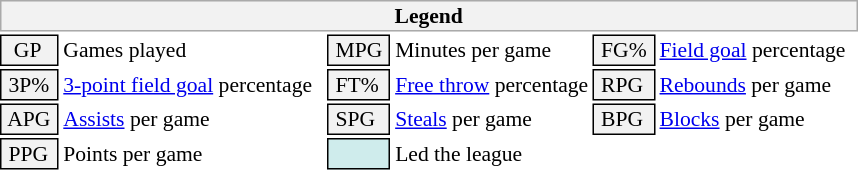<table class="toccolours" style="font-size: 90%; white-space: nowrap;">
<tr>
<th colspan="6" style="background-color: #F2F2F2; border: 1px solid #AAAAAA;">Legend</th>
</tr>
<tr>
<td style="background-color: #F2F2F2; border: 1px solid black;">  GP</td>
<td>Games played</td>
<td style="background-color: #F2F2F2; border: 1px solid black"> MPG </td>
<td>Minutes per game</td>
<td style="background-color: #F2F2F2; border: 1px solid black;"> FG% </td>
<td style="padding-right: 8px"><a href='#'>Field goal</a> percentage</td>
</tr>
<tr>
<td style="background-color: #F2F2F2; border: 1px solid black"> 3P% </td>
<td style="padding-right: 8px"><a href='#'>3-point field goal</a> percentage</td>
<td style="background-color: #F2F2F2; border: 1px solid black"> FT% </td>
<td><a href='#'>Free throw</a> percentage</td>
<td style="background-color: #F2F2F2; border: 1px solid black;"> RPG </td>
<td><a href='#'>Rebounds</a> per game</td>
</tr>
<tr>
<td style="background-color: #F2F2F2; border: 1px solid black"> APG </td>
<td><a href='#'>Assists</a> per game</td>
<td style="background-color: #F2F2F2; border: 1px solid black"> SPG </td>
<td><a href='#'>Steals</a> per game</td>
<td style="background-color: #F2F2F2; border: 1px solid black;"> BPG </td>
<td><a href='#'>Blocks</a> per game</td>
</tr>
<tr>
<td style="background-color: #F2F2F2; border: 1px solid black"> PPG </td>
<td>Points per game</td>
<td style="background-color: #CFECEC; border: 1px solid black"> <strong> </strong> </td>
<td>Led the league</td>
</tr>
</table>
